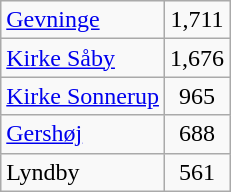<table class="wikitable" style="float:left; margin-right:1em">
<tr>
<td><a href='#'>Gevninge</a></td>
<td align="center">1,711</td>
</tr>
<tr>
<td><a href='#'>Kirke Såby</a></td>
<td align="center">1,676</td>
</tr>
<tr>
<td><a href='#'>Kirke Sonnerup</a></td>
<td align="center">965</td>
</tr>
<tr>
<td><a href='#'>Gershøj</a></td>
<td align="center">688</td>
</tr>
<tr>
<td>Lyndby</td>
<td align="center">561</td>
</tr>
</table>
